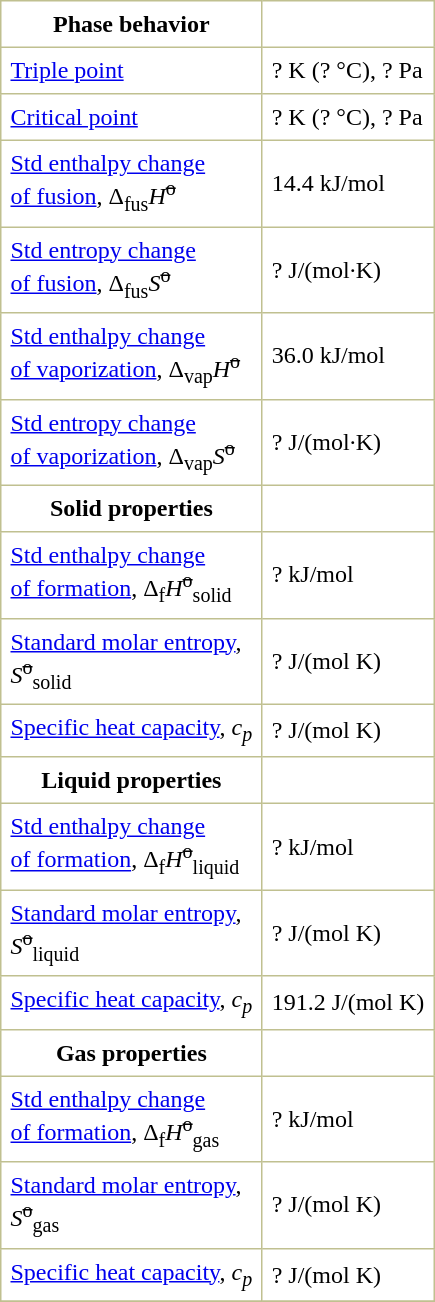<table border="1" cellspacing="0" cellpadding="6" style="margin: 0 0 0 0.5em; background: #FFFFFF; border-collapse: collapse; border-color: #C0C090;">
<tr>
<th>Phase behavior</th>
</tr>
<tr>
<td><a href='#'>Triple point</a></td>
<td>? K (? °C), ? Pa</td>
</tr>
<tr>
<td><a href='#'>Critical point</a></td>
<td>? K (? °C), ? Pa</td>
</tr>
<tr>
<td><a href='#'>Std enthalpy change<br>of fusion</a>, Δ<sub>fus</sub><em>H</em><sup><s>o</s></sup></td>
<td>14.4 kJ/mol</td>
</tr>
<tr>
<td><a href='#'>Std entropy change<br>of fusion</a>, Δ<sub>fus</sub><em>S</em><sup><s>o</s></sup></td>
<td>? J/(mol·K)</td>
</tr>
<tr>
<td><a href='#'>Std enthalpy change<br>of vaporization</a>, Δ<sub>vap</sub><em>H</em><sup><s>o</s></sup></td>
<td>36.0 kJ/mol</td>
</tr>
<tr>
<td><a href='#'>Std entropy change<br>of vaporization</a>, Δ<sub>vap</sub><em>S</em><sup><s>o</s></sup></td>
<td>? J/(mol·K)</td>
</tr>
<tr>
<th>Solid properties</th>
</tr>
<tr>
<td><a href='#'>Std enthalpy change<br>of formation</a>, Δ<sub>f</sub><em>H</em><sup><s>o</s></sup><sub>solid</sub></td>
<td>? kJ/mol</td>
</tr>
<tr>
<td><a href='#'>Standard molar entropy</a>,<br><em>S</em><sup><s>o</s></sup><sub>solid</sub></td>
<td>? J/(mol K)</td>
</tr>
<tr>
<td><a href='#'>Specific heat capacity</a>, <em>c<sub>p</sub></em></td>
<td>? J/(mol K)</td>
</tr>
<tr>
<th>Liquid properties</th>
</tr>
<tr>
<td><a href='#'>Std enthalpy change<br>of formation</a>, Δ<sub>f</sub><em>H</em><sup><s>o</s></sup><sub>liquid</sub></td>
<td>? kJ/mol</td>
</tr>
<tr>
<td><a href='#'>Standard molar entropy</a>,<br><em>S</em><sup><s>o</s></sup><sub>liquid</sub></td>
<td>? J/(mol K)</td>
</tr>
<tr>
<td><a href='#'>Specific heat capacity</a>, <em>c<sub>p</sub></em></td>
<td>191.2 J/(mol K)</td>
</tr>
<tr>
<th>Gas properties</th>
</tr>
<tr>
<td><a href='#'>Std enthalpy change<br>of formation</a>, Δ<sub>f</sub><em>H</em><sup><s>o</s></sup><sub>gas</sub></td>
<td>? kJ/mol</td>
</tr>
<tr>
<td><a href='#'>Standard molar entropy</a>,<br><em>S</em><sup><s>o</s></sup><sub>gas</sub></td>
<td>? J/(mol K)</td>
</tr>
<tr>
<td><a href='#'>Specific heat capacity</a>, <em>c<sub>p</sub></em></td>
<td>? J/(mol K)</td>
</tr>
<tr>
</tr>
</table>
